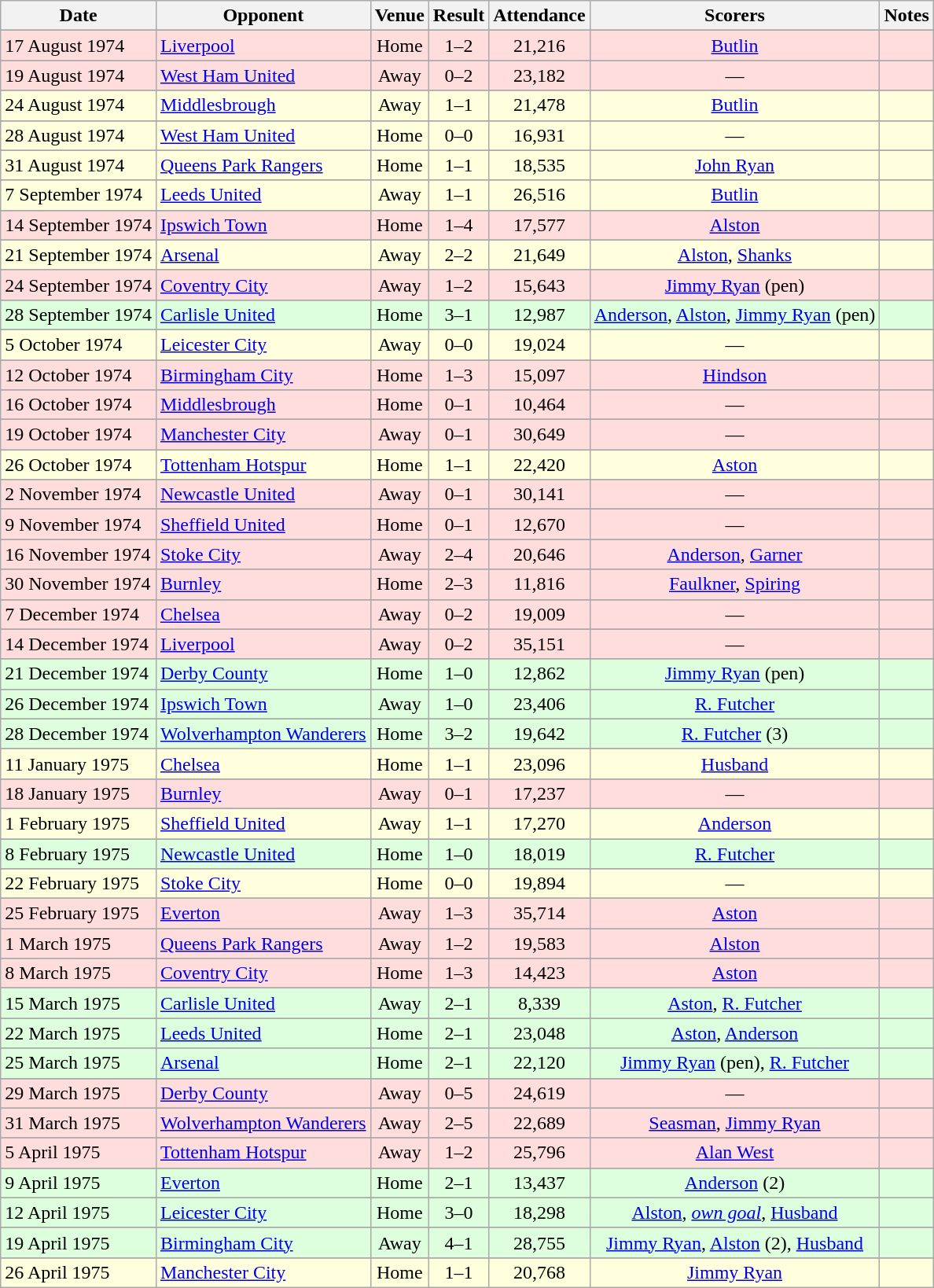<table class="wikitable">
<tr>
<th>Date</th>
<th>Opponent</th>
<th>Venue</th>
<th>Result</th>
<th>Attendance</th>
<th>Scorers</th>
<th>Notes</th>
</tr>
<tr>
</tr>
<tr style="background: #ffdddd;">
<td>17 August 1974</td>
<td><a href='#'>Liverpool</a></td>
<td align="center">Home</td>
<td align="center">1–2</td>
<td align="center">21,216</td>
<td align="center"><a href='#'>Butlin</a></td>
<td align="center"></td>
</tr>
<tr>
</tr>
<tr style="background: #ffdddd;">
<td>19 August 1974</td>
<td><a href='#'>West Ham United</a></td>
<td align="center">Away</td>
<td align="center">0–2</td>
<td align="center">23,182</td>
<td align="center">—</td>
<td align="center"></td>
</tr>
<tr>
</tr>
<tr style="background: #ffffdd;">
<td>24 August 1974</td>
<td><a href='#'>Middlesbrough</a></td>
<td align="center">Away</td>
<td align="center">1–1</td>
<td align="center">21,478</td>
<td align="center"><a href='#'>Butlin</a></td>
<td align="center"></td>
</tr>
<tr>
</tr>
<tr style="background: #ffffdd;">
<td>28 August 1974</td>
<td><a href='#'>West Ham United</a></td>
<td align="center">Home</td>
<td align="center">0–0</td>
<td align="center">16,931</td>
<td align="center">—</td>
<td align="center"></td>
</tr>
<tr>
</tr>
<tr style="background: #ffffdd;">
<td>31 August 1974</td>
<td><a href='#'>Queens Park Rangers</a></td>
<td align="center">Home</td>
<td align="center">1–1</td>
<td align="center">18,535</td>
<td align="center"><a href='#'>John Ryan</a></td>
<td align="center"></td>
</tr>
<tr>
</tr>
<tr style="background: #ffffdd;">
<td>7 September 1974</td>
<td><a href='#'>Leeds United</a></td>
<td align="center">Away</td>
<td align="center">1–1</td>
<td align="center">26,516</td>
<td align="center"><a href='#'>Butlin</a></td>
<td align="center"></td>
</tr>
<tr>
</tr>
<tr style="background: #ffdddd;">
<td>14 September 1974</td>
<td><a href='#'>Ipswich Town</a></td>
<td align="center">Home</td>
<td align="center">1–4</td>
<td align="center">17,577</td>
<td align="center"><a href='#'>Alston</a></td>
<td align="center"></td>
</tr>
<tr>
</tr>
<tr style="background: #ffffdd;">
<td>21 September 1974</td>
<td><a href='#'>Arsenal</a></td>
<td align="center">Away</td>
<td align="center">2–2</td>
<td align="center">21,649</td>
<td align="center"><a href='#'>Alston</a>, <a href='#'>Shanks</a></td>
<td align="center"></td>
</tr>
<tr>
</tr>
<tr style="background: #ffdddd;">
<td>24 September 1974</td>
<td><a href='#'>Coventry City</a></td>
<td align="center">Away</td>
<td align="center">1–2</td>
<td align="center">15,643</td>
<td align="center"><a href='#'>Jimmy Ryan</a> (pen)</td>
<td align="center"></td>
</tr>
<tr>
</tr>
<tr style="background: #ddffdd;">
<td>28 September 1974</td>
<td><a href='#'>Carlisle United</a></td>
<td align="center">Home</td>
<td align="center">3–1</td>
<td align="center">12,987</td>
<td align="center"><a href='#'>Anderson</a>, <a href='#'>Alston</a>, <a href='#'>Jimmy Ryan</a> (pen)</td>
<td align="center"></td>
</tr>
<tr>
</tr>
<tr style="background: #ffffdd;">
<td>5 October 1974</td>
<td><a href='#'>Leicester City</a></td>
<td align="center">Away</td>
<td align="center">0–0</td>
<td align="center">19,024</td>
<td align="center">—</td>
<td align="center"></td>
</tr>
<tr>
</tr>
<tr style="background: #ffdddd;">
<td>12 October 1974</td>
<td><a href='#'>Birmingham City</a></td>
<td align="center">Home</td>
<td align="center">1–3</td>
<td align="center">15,097</td>
<td align="center"><a href='#'>Hindson</a></td>
<td align="center"></td>
</tr>
<tr>
</tr>
<tr style="background: #ffdddd;">
<td>16 October 1974</td>
<td><a href='#'>Middlesbrough</a></td>
<td align="center">Home</td>
<td align="center">0–1</td>
<td align="center">10,464</td>
<td align="center">—</td>
<td align="center"></td>
</tr>
<tr>
</tr>
<tr style="background: #ffdddd;">
<td>19 October 1974</td>
<td><a href='#'>Manchester City</a></td>
<td align="center">Away</td>
<td align="center">0–1</td>
<td align="center">30,649</td>
<td align="center">—</td>
<td align="center"></td>
</tr>
<tr>
</tr>
<tr style="background: #ffffdd;">
<td>26 October 1974</td>
<td><a href='#'>Tottenham Hotspur</a></td>
<td align="center">Home</td>
<td align="center">1–1</td>
<td align="center">22,420</td>
<td align="center"><a href='#'>Aston</a></td>
<td align="center"></td>
</tr>
<tr>
</tr>
<tr style="background: #ffdddd;">
<td>2 November 1974</td>
<td><a href='#'>Newcastle United</a></td>
<td align="center">Away</td>
<td align="center">0–1</td>
<td align="center">30,141</td>
<td align="center">—</td>
<td align="center"></td>
</tr>
<tr>
</tr>
<tr style="background: #ffdddd;">
<td>9 November 1974</td>
<td><a href='#'>Sheffield United</a></td>
<td align="center">Home</td>
<td align="center">0–1</td>
<td align="center">12,670</td>
<td align="center">—</td>
<td align="center"></td>
</tr>
<tr>
</tr>
<tr style="background: #ffdddd;">
<td>16 November 1974</td>
<td><a href='#'>Stoke City</a></td>
<td align="center">Away</td>
<td align="center">2–4</td>
<td align="center">20,646</td>
<td align="center"><a href='#'>Anderson</a>, <a href='#'>Garner</a></td>
<td align="center"></td>
</tr>
<tr>
</tr>
<tr style="background: #ffdddd;">
<td>30 November 1974</td>
<td><a href='#'>Burnley</a></td>
<td align="center">Home</td>
<td align="center">2–3</td>
<td align="center">11,816</td>
<td align="center"><a href='#'>Faulkner</a>, <a href='#'>Spiring</a></td>
<td align="center"></td>
</tr>
<tr>
</tr>
<tr style="background: #ffdddd;">
<td>7 December 1974</td>
<td><a href='#'>Chelsea</a></td>
<td align="center">Away</td>
<td align="center">0–2</td>
<td align="center">19,009</td>
<td align="center">—</td>
<td align="center"></td>
</tr>
<tr>
</tr>
<tr style="background: #ffdddd;">
<td>14 December 1974</td>
<td><a href='#'>Liverpool</a></td>
<td align="center">Away</td>
<td align="center">0–2</td>
<td align="center">35,151</td>
<td align="center">—</td>
<td align="center"></td>
</tr>
<tr>
</tr>
<tr style="background: #ddffdd;">
<td>21 December 1974</td>
<td><a href='#'>Derby County</a></td>
<td align="center">Home</td>
<td align="center">1–0</td>
<td align="center">12,862</td>
<td align="center"><a href='#'>Jimmy Ryan</a> (pen)</td>
<td align="center"></td>
</tr>
<tr>
</tr>
<tr style="background: #ddffdd;">
<td>26 December 1974</td>
<td><a href='#'>Ipswich Town</a></td>
<td align="center">Away</td>
<td align="center">1–0</td>
<td align="center">23,406</td>
<td align="center"><a href='#'>R. Futcher</a></td>
<td align="center"></td>
</tr>
<tr>
</tr>
<tr style="background: #ddffdd;">
<td>28 December 1974</td>
<td><a href='#'>Wolverhampton Wanderers</a></td>
<td align="center">Home</td>
<td align="center">3–2</td>
<td align="center">19,642</td>
<td align="center"><a href='#'>R. Futcher</a> (3)</td>
<td align="center"></td>
</tr>
<tr>
</tr>
<tr style="background: #ffffdd;">
<td>11 January 1975</td>
<td><a href='#'>Chelsea</a></td>
<td align="center">Home</td>
<td align="center">1–1</td>
<td align="center">23,096</td>
<td align="center"><a href='#'>Husband</a></td>
<td align="center"></td>
</tr>
<tr>
</tr>
<tr style="background: #ffdddd;">
<td>18 January 1975</td>
<td><a href='#'>Burnley</a></td>
<td align="center">Away</td>
<td align="center">0–1</td>
<td align="center">17,237</td>
<td align="center">—</td>
<td align="center"></td>
</tr>
<tr>
</tr>
<tr style="background: #ffffdd;">
<td>1 February 1975</td>
<td><a href='#'>Sheffield United</a></td>
<td align="center">Away</td>
<td align="center">1–1</td>
<td align="center">17,270</td>
<td align="center"><a href='#'>Anderson</a></td>
<td align="center"></td>
</tr>
<tr>
</tr>
<tr style="background: #ddffdd;">
<td>8 February 1975</td>
<td><a href='#'>Newcastle United</a></td>
<td align="center">Home</td>
<td align="center">1–0</td>
<td align="center">18,019</td>
<td align="center"><a href='#'>R. Futcher</a></td>
<td align="center"></td>
</tr>
<tr>
</tr>
<tr style="background: #ffffdd;">
<td>22 February 1975</td>
<td><a href='#'>Stoke City</a></td>
<td align="center">Home</td>
<td align="center">0–0</td>
<td align="center">19,894</td>
<td align="center">—</td>
<td align="center"></td>
</tr>
<tr>
</tr>
<tr style="background: #ffdddd;">
<td>25 February 1975</td>
<td><a href='#'>Everton</a></td>
<td align="center">Away</td>
<td align="center">1–3</td>
<td align="center">35,714</td>
<td align="center"><a href='#'>Aston</a></td>
<td align="center"></td>
</tr>
<tr>
</tr>
<tr style="background: #ffdddd;">
<td>1 March 1975</td>
<td><a href='#'>Queens Park Rangers</a></td>
<td align="center">Away</td>
<td align="center">1–2</td>
<td align="center">19,583</td>
<td align="center"><a href='#'>Alston</a></td>
<td align="center"></td>
</tr>
<tr>
</tr>
<tr style="background: #ffdddd;">
<td>8 March 1975</td>
<td><a href='#'>Coventry City</a></td>
<td align="center">Home</td>
<td align="center">1–3</td>
<td align="center">14,423</td>
<td align="center"><a href='#'>Aston</a></td>
<td align="center"></td>
</tr>
<tr>
</tr>
<tr style="background: #ddffdd;">
<td>15 March 1975</td>
<td><a href='#'>Carlisle United</a></td>
<td align="center">Away</td>
<td align="center">2–1</td>
<td align="center">8,339</td>
<td align="center"><a href='#'>Aston</a>, <a href='#'>R. Futcher</a></td>
<td align="center"></td>
</tr>
<tr>
</tr>
<tr style="background: #ddffdd;">
<td>22 March 1975</td>
<td><a href='#'>Leeds United</a></td>
<td align="center">Home</td>
<td align="center">2–1</td>
<td align="center">23,048</td>
<td align="center"><a href='#'>Aston</a>, <a href='#'>Anderson</a></td>
<td align="center"></td>
</tr>
<tr>
</tr>
<tr style="background: #ddffdd;">
<td>25 March 1975</td>
<td><a href='#'>Arsenal</a></td>
<td align="center">Home</td>
<td align="center">2–1</td>
<td align="center">22,120</td>
<td align="center"><a href='#'>Jimmy Ryan</a> (pen), <a href='#'>R. Futcher</a></td>
<td align="center"></td>
</tr>
<tr>
</tr>
<tr style="background: #ffdddd;">
<td>29 March 1975</td>
<td><a href='#'>Derby County</a></td>
<td align="center">Away</td>
<td align="center">0–5</td>
<td align="center">24,619</td>
<td align="center">—</td>
<td align="center"></td>
</tr>
<tr>
</tr>
<tr style="background: #ffdddd;">
<td>31 March 1975</td>
<td><a href='#'>Wolverhampton Wanderers</a></td>
<td align="center">Away</td>
<td align="center">2–5</td>
<td align="center">22,689</td>
<td align="center"><a href='#'>Seasman</a>, <a href='#'>Jimmy Ryan</a></td>
<td align="center"></td>
</tr>
<tr>
</tr>
<tr style="background: #ffdddd;">
<td>5 April 1975</td>
<td><a href='#'>Tottenham Hotspur</a></td>
<td align="center">Away</td>
<td align="center">1–2</td>
<td align="center">25,796</td>
<td align="center"><a href='#'>Alan West</a></td>
<td align="center"></td>
</tr>
<tr>
</tr>
<tr style="background: #ddffdd;">
<td>9 April 1975</td>
<td><a href='#'>Everton</a></td>
<td align="center">Home</td>
<td align="center">2–1</td>
<td align="center">13,437</td>
<td align="center"><a href='#'>Anderson</a> (2)</td>
<td align="center"></td>
</tr>
<tr>
</tr>
<tr style="background: #ddffdd;">
<td>12 April 1975</td>
<td><a href='#'>Leicester City</a></td>
<td align="center">Home</td>
<td align="center">3–0</td>
<td align="center">18,298</td>
<td align="center"><a href='#'>Alston</a>, <em><a href='#'>own goal</a></em>, <a href='#'>Husband</a></td>
<td align="center"></td>
</tr>
<tr>
</tr>
<tr style="background: #ddffdd;">
<td>19 April 1975</td>
<td><a href='#'>Birmingham City</a></td>
<td align="center">Away</td>
<td align="center">4–1</td>
<td align="center">28,755</td>
<td align="center"><a href='#'>Jimmy Ryan</a>, <a href='#'>Alston</a> (2), <a href='#'>Husband</a></td>
<td align="center"></td>
</tr>
<tr>
</tr>
<tr style="background: #ffffdd;">
<td>26 April 1975</td>
<td><a href='#'>Manchester City</a></td>
<td align="center">Home</td>
<td align="center">1–1</td>
<td align="center">20,768</td>
<td align="center"><a href='#'>Jimmy Ryan</a></td>
<td align="center"></td>
</tr>
</table>
